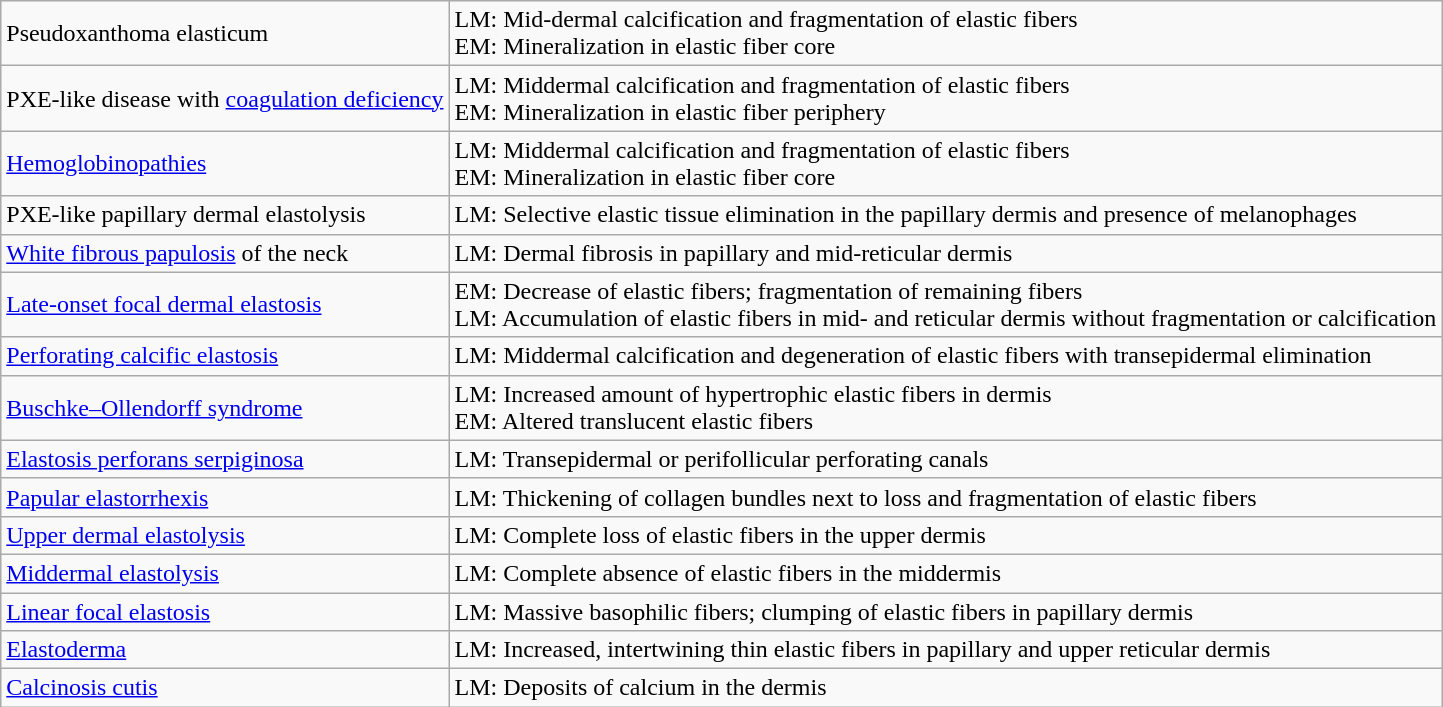<table class="wikitable">
<tr>
<td>Pseudoxanthoma elasticum</td>
<td>LM: Mid-dermal calcification and fragmentation of elastic fibers<br>EM: Mineralization in elastic fiber core</td>
</tr>
<tr>
<td>PXE-like disease with <a href='#'>coagulation deficiency</a></td>
<td>LM: Middermal calcification and fragmentation of elastic fibers<br>EM: Mineralization in elastic fiber periphery</td>
</tr>
<tr>
<td><a href='#'>Hemoglobinopathies</a></td>
<td>LM: Middermal calcification and fragmentation of elastic fibers<br>EM: Mineralization in elastic fiber core</td>
</tr>
<tr>
<td>PXE-like papillary dermal elastolysis</td>
<td>LM: Selective elastic tissue elimination in the papillary dermis and presence of melanophages</td>
</tr>
<tr>
<td><a href='#'>White fibrous papulosis</a> of the neck</td>
<td>LM: Dermal fibrosis in papillary and mid-reticular dermis</td>
</tr>
<tr>
<td><a href='#'>Late-onset focal dermal elastosis</a></td>
<td>EM: Decrease of elastic fibers; fragmentation of remaining fibers<br>LM: Accumulation of elastic fibers in mid- and reticular dermis without fragmentation or calcification</td>
</tr>
<tr>
<td><a href='#'>Perforating calcific elastosis</a></td>
<td>LM: Middermal calcification and degeneration of elastic fibers with transepidermal elimination</td>
</tr>
<tr>
<td><a href='#'>Buschke–Ollendorff syndrome</a></td>
<td>LM: Increased amount of hypertrophic elastic fibers in dermis<br>EM: Altered translucent elastic fibers</td>
</tr>
<tr>
<td><a href='#'>Elastosis perforans serpiginosa</a></td>
<td>LM: Transepidermal or perifollicular perforating canals</td>
</tr>
<tr>
<td><a href='#'>Papular elastorrhexis</a></td>
<td>LM: Thickening of collagen bundles next to loss and fragmentation of elastic fibers</td>
</tr>
<tr>
<td><a href='#'>Upper dermal elastolysis</a></td>
<td>LM: Complete loss of elastic fibers in the upper dermis</td>
</tr>
<tr>
<td><a href='#'>Middermal elastolysis</a></td>
<td>LM: Complete absence of elastic fibers in the middermis</td>
</tr>
<tr>
<td><a href='#'>Linear focal elastosis</a></td>
<td>LM: Massive basophilic fibers; clumping of elastic fibers in papillary dermis</td>
</tr>
<tr>
<td><a href='#'>Elastoderma</a></td>
<td>LM: Increased, intertwining thin elastic fibers in papillary and upper reticular dermis</td>
</tr>
<tr>
<td><a href='#'>Calcinosis cutis</a></td>
<td>LM: Deposits of calcium in the dermis</td>
</tr>
</table>
